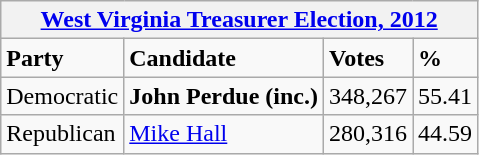<table class="wikitable">
<tr>
<th colspan="4"><a href='#'>West Virginia Treasurer Election, 2012</a></th>
</tr>
<tr>
<td><strong>Party</strong></td>
<td><strong>Candidate</strong></td>
<td><strong>Votes</strong></td>
<td><strong>%</strong></td>
</tr>
<tr>
<td>Democratic</td>
<td><strong>John Perdue (inc.)</strong></td>
<td>348,267</td>
<td>55.41</td>
</tr>
<tr>
<td>Republican</td>
<td><a href='#'>Mike Hall</a></td>
<td>280,316</td>
<td>44.59</td>
</tr>
</table>
